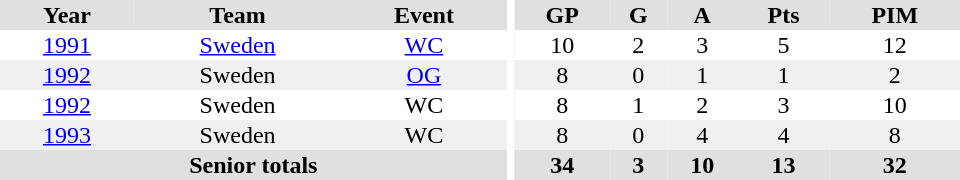<table border="0" cellpadding="1" cellspacing="0" ID="Table3" style="text-align:center; width:40em">
<tr ALIGN="center" bgcolor="#e0e0e0">
<th>Year</th>
<th>Team</th>
<th>Event</th>
<th rowspan="99" bgcolor="#ffffff"></th>
<th>GP</th>
<th>G</th>
<th>A</th>
<th>Pts</th>
<th>PIM</th>
</tr>
<tr>
<td><a href='#'>1991</a></td>
<td><a href='#'>Sweden</a></td>
<td><a href='#'>WC</a></td>
<td>10</td>
<td>2</td>
<td>3</td>
<td>5</td>
<td>12</td>
</tr>
<tr bgcolor="#f0f0f0">
<td><a href='#'>1992</a></td>
<td>Sweden</td>
<td><a href='#'>OG</a></td>
<td>8</td>
<td>0</td>
<td>1</td>
<td>1</td>
<td>2</td>
</tr>
<tr>
<td><a href='#'>1992</a></td>
<td>Sweden</td>
<td>WC</td>
<td>8</td>
<td>1</td>
<td>2</td>
<td>3</td>
<td>10</td>
</tr>
<tr bgcolor="#f0f0f0">
<td><a href='#'>1993</a></td>
<td>Sweden</td>
<td>WC</td>
<td>8</td>
<td>0</td>
<td>4</td>
<td>4</td>
<td>8</td>
</tr>
<tr bgcolor="#e0e0e0">
<th colspan="3">Senior totals</th>
<th>34</th>
<th>3</th>
<th>10</th>
<th>13</th>
<th>32</th>
</tr>
</table>
